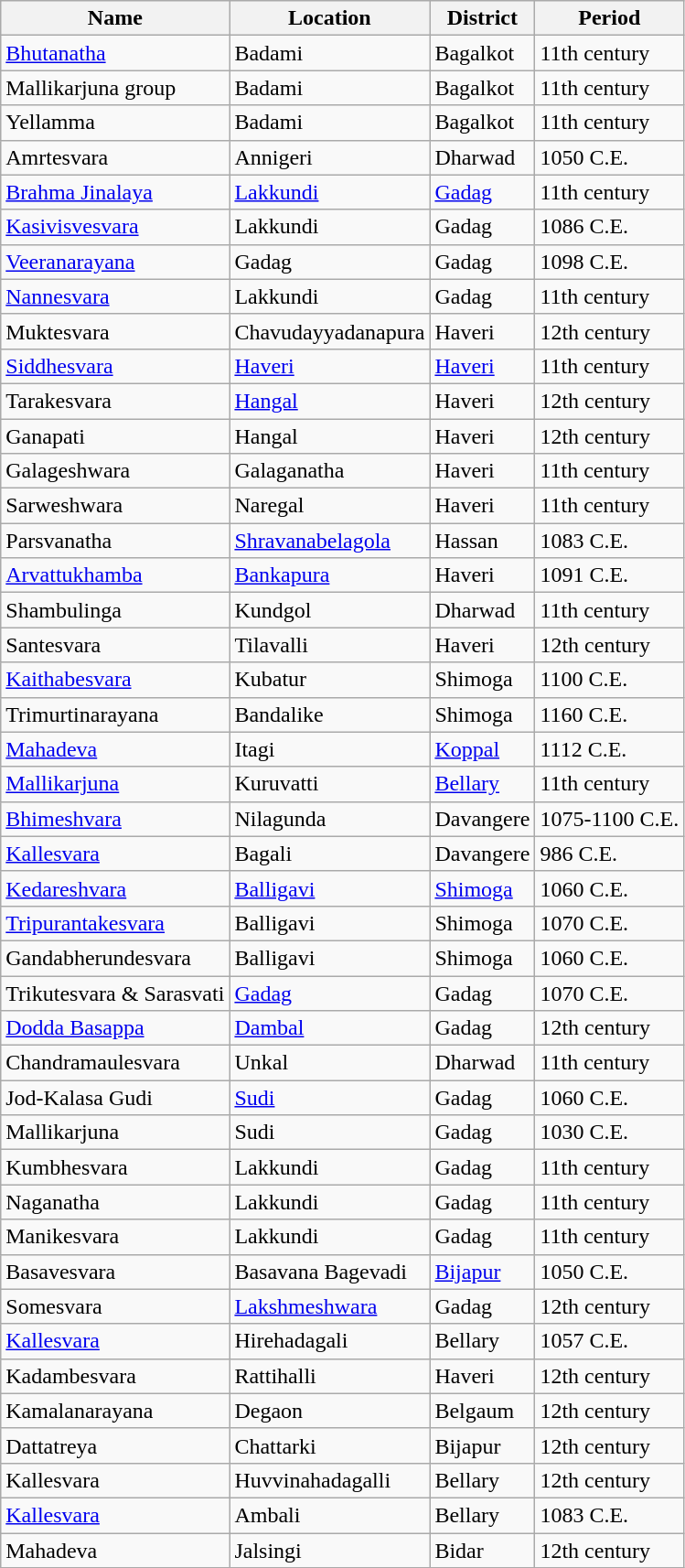<table class="wikitable sortable">
<tr>
<th>Name</th>
<th>Location</th>
<th>District</th>
<th>Period</th>
</tr>
<tr>
<td><a href='#'>Bhutanatha</a></td>
<td>Badami</td>
<td>Bagalkot</td>
<td data-sort-value="1001">11th century</td>
</tr>
<tr>
<td>Mallikarjuna group</td>
<td>Badami</td>
<td>Bagalkot</td>
<td data-sort-value="1001">11th century</td>
</tr>
<tr>
<td>Yellamma</td>
<td>Badami</td>
<td>Bagalkot</td>
<td data-sort-value="1001">11th century</td>
</tr>
<tr>
<td>Amrtesvara</td>
<td>Annigeri</td>
<td>Dharwad</td>
<td>1050 C.E.</td>
</tr>
<tr>
<td><a href='#'>Brahma Jinalaya</a></td>
<td><a href='#'>Lakkundi</a></td>
<td><a href='#'>Gadag</a></td>
<td data-sort-value="1001">11th century</td>
</tr>
<tr>
<td><a href='#'>Kasivisvesvara</a></td>
<td>Lakkundi</td>
<td>Gadag</td>
<td>1086 C.E.</td>
</tr>
<tr>
<td><a href='#'>Veeranarayana</a></td>
<td>Gadag</td>
<td>Gadag</td>
<td>1098 C.E.</td>
</tr>
<tr>
<td><a href='#'>Nannesvara</a></td>
<td>Lakkundi</td>
<td>Gadag</td>
<td data-sort-value="1001">11th century</td>
</tr>
<tr>
<td>Muktesvara</td>
<td>Chavudayyadanapura</td>
<td>Haveri</td>
<td data-sort-value="1101">12th century</td>
</tr>
<tr>
<td><a href='#'>Siddhesvara</a></td>
<td><a href='#'>Haveri</a></td>
<td><a href='#'>Haveri</a></td>
<td data-sort-value="1001">11th century</td>
</tr>
<tr>
<td>Tarakesvara</td>
<td><a href='#'>Hangal</a></td>
<td>Haveri</td>
<td data-sort-value="1101">12th century</td>
</tr>
<tr>
<td>Ganapati</td>
<td>Hangal</td>
<td>Haveri</td>
<td data-sort-value="1101">12th century</td>
</tr>
<tr>
<td>Galageshwara</td>
<td>Galaganatha</td>
<td>Haveri</td>
<td data-sort-value="1001">11th century</td>
</tr>
<tr>
<td>Sarweshwara</td>
<td>Naregal</td>
<td>Haveri</td>
<td data-sort-value="1001">11th century</td>
</tr>
<tr>
<td>Parsvanatha</td>
<td><a href='#'>Shravanabelagola</a></td>
<td>Hassan</td>
<td>1083 C.E.</td>
</tr>
<tr>
<td><a href='#'>Arvattukhamba</a></td>
<td><a href='#'>Bankapura</a></td>
<td>Haveri</td>
<td>1091 C.E.</td>
</tr>
<tr>
<td>Shambulinga</td>
<td>Kundgol</td>
<td>Dharwad</td>
<td data-sort-value="1001">11th century</td>
</tr>
<tr>
<td>Santesvara</td>
<td>Tilavalli</td>
<td>Haveri</td>
<td data-sort-value="1101">12th century</td>
</tr>
<tr>
<td><a href='#'>Kaithabesvara</a></td>
<td>Kubatur</td>
<td>Shimoga</td>
<td>1100 C.E.</td>
</tr>
<tr>
<td>Trimurtinarayana</td>
<td>Bandalike</td>
<td>Shimoga</td>
<td>1160 C.E.</td>
</tr>
<tr>
<td><a href='#'>Mahadeva</a></td>
<td>Itagi</td>
<td><a href='#'>Koppal</a></td>
<td>1112 C.E.</td>
</tr>
<tr>
<td><a href='#'>Mallikarjuna</a></td>
<td>Kuruvatti</td>
<td><a href='#'>Bellary</a></td>
<td data-sort-value="1001">11th century</td>
</tr>
<tr>
<td><a href='#'>Bhimeshvara</a></td>
<td>Nilagunda</td>
<td>Davangere</td>
<td>1075-1100 C.E.</td>
</tr>
<tr>
<td><a href='#'>Kallesvara</a></td>
<td>Bagali</td>
<td>Davangere</td>
<td>986 C.E.</td>
</tr>
<tr>
<td><a href='#'>Kedareshvara</a></td>
<td><a href='#'>Balligavi</a></td>
<td><a href='#'>Shimoga</a></td>
<td>1060 C.E.</td>
</tr>
<tr>
<td><a href='#'>Tripurantakesvara</a></td>
<td>Balligavi</td>
<td>Shimoga</td>
<td>1070 C.E.</td>
</tr>
<tr>
<td>Gandabherundesvara</td>
<td>Balligavi</td>
<td>Shimoga</td>
<td>1060 C.E.</td>
</tr>
<tr>
<td>Trikutesvara & Sarasvati</td>
<td><a href='#'>Gadag</a></td>
<td>Gadag</td>
<td>1070 C.E.</td>
</tr>
<tr>
<td><a href='#'>Dodda Basappa</a></td>
<td><a href='#'>Dambal</a></td>
<td>Gadag</td>
<td data-sort-value="1101">12th century</td>
</tr>
<tr>
<td>Chandramaulesvara</td>
<td>Unkal</td>
<td>Dharwad</td>
<td data-sort-value="1001">11th century</td>
</tr>
<tr>
<td>Jod-Kalasa Gudi</td>
<td><a href='#'>Sudi</a></td>
<td>Gadag</td>
<td>1060 C.E.</td>
</tr>
<tr>
<td>Mallikarjuna</td>
<td>Sudi</td>
<td>Gadag</td>
<td>1030 C.E.</td>
</tr>
<tr>
<td>Kumbhesvara</td>
<td>Lakkundi</td>
<td>Gadag</td>
<td data-sort-value="1001">11th century</td>
</tr>
<tr>
<td>Naganatha</td>
<td>Lakkundi</td>
<td>Gadag</td>
<td data-sort-value="1001">11th century</td>
</tr>
<tr>
<td>Manikesvara</td>
<td>Lakkundi</td>
<td>Gadag</td>
<td data-sort-value="1001">11th century</td>
</tr>
<tr>
<td>Basavesvara</td>
<td>Basavana Bagevadi</td>
<td><a href='#'>Bijapur</a></td>
<td>1050 C.E.</td>
</tr>
<tr>
<td>Somesvara</td>
<td><a href='#'>Lakshmeshwara</a></td>
<td>Gadag</td>
<td data-sort-value="1101">12th century</td>
</tr>
<tr>
<td><a href='#'>Kallesvara</a></td>
<td>Hirehadagali</td>
<td>Bellary</td>
<td>1057 C.E.</td>
</tr>
<tr>
<td>Kadambesvara</td>
<td>Rattihalli</td>
<td>Haveri</td>
<td data-sort-value="1101">12th century</td>
</tr>
<tr>
<td>Kamalanarayana</td>
<td>Degaon</td>
<td>Belgaum</td>
<td data-sort-value="1101">12th century</td>
</tr>
<tr>
<td>Dattatreya</td>
<td>Chattarki</td>
<td>Bijapur</td>
<td data-sort-value="1101">12th century</td>
</tr>
<tr>
<td>Kallesvara</td>
<td>Huvvinahadagalli</td>
<td>Bellary</td>
<td data-sort-value="1101">12th century</td>
</tr>
<tr>
<td><a href='#'>Kallesvara</a></td>
<td>Ambali</td>
<td>Bellary</td>
<td>1083 C.E.</td>
</tr>
<tr>
<td>Mahadeva</td>
<td>Jalsingi</td>
<td>Bidar</td>
<td data-sort-value="1101">12th century</td>
</tr>
</table>
